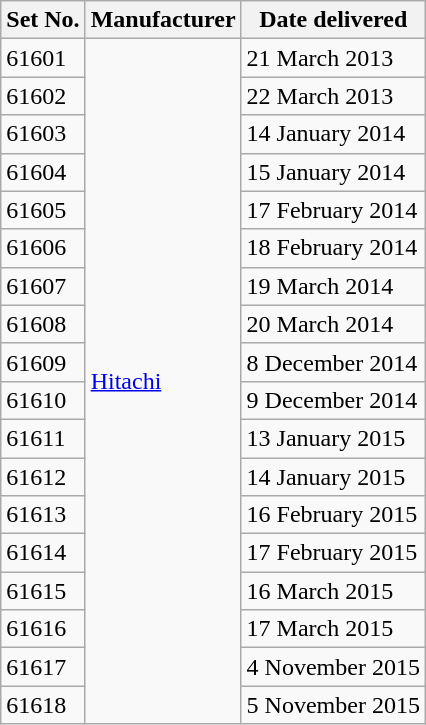<table class="wikitable">
<tr>
<th>Set No.</th>
<th>Manufacturer</th>
<th>Date delivered</th>
</tr>
<tr>
<td>61601</td>
<td rowspan="18"><a href='#'>Hitachi</a></td>
<td>21 March 2013</td>
</tr>
<tr>
<td>61602</td>
<td>22 March 2013</td>
</tr>
<tr>
<td>61603</td>
<td>14 January 2014</td>
</tr>
<tr>
<td>61604</td>
<td>15 January 2014</td>
</tr>
<tr>
<td>61605</td>
<td>17 February 2014</td>
</tr>
<tr>
<td>61606</td>
<td>18 February 2014</td>
</tr>
<tr>
<td>61607</td>
<td>19 March 2014</td>
</tr>
<tr>
<td>61608</td>
<td>20 March 2014</td>
</tr>
<tr>
<td>61609</td>
<td>8 December 2014</td>
</tr>
<tr>
<td>61610</td>
<td>9 December 2014</td>
</tr>
<tr>
<td>61611</td>
<td>13 January 2015</td>
</tr>
<tr>
<td>61612</td>
<td>14 January 2015</td>
</tr>
<tr>
<td>61613</td>
<td>16 February 2015</td>
</tr>
<tr>
<td>61614</td>
<td>17 February 2015</td>
</tr>
<tr>
<td>61615</td>
<td>16 March 2015</td>
</tr>
<tr>
<td>61616</td>
<td>17 March 2015</td>
</tr>
<tr>
<td>61617</td>
<td>4 November 2015</td>
</tr>
<tr>
<td>61618</td>
<td>5 November 2015</td>
</tr>
</table>
